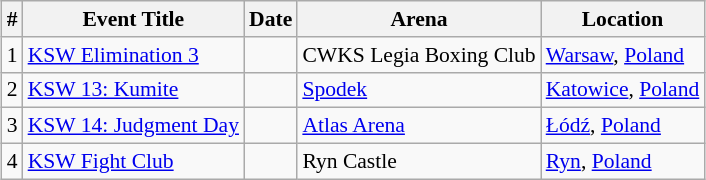<table class="sortable wikitable succession-box" style="margin:1.0em auto; font-size:90%;">
<tr>
<th scope="col">#</th>
<th scope="col">Event Title</th>
<th scope="col">Date</th>
<th scope="col">Arena</th>
<th scope="col">Location</th>
</tr>
<tr>
<td align=center>1</td>
<td><a href='#'>KSW Elimination 3</a></td>
<td></td>
<td>CWKS Legia Boxing Club</td>
<td> <a href='#'>Warsaw</a>, <a href='#'>Poland</a></td>
</tr>
<tr>
<td align=center>2</td>
<td><a href='#'>KSW 13: Kumite</a></td>
<td></td>
<td><a href='#'>Spodek</a></td>
<td> <a href='#'>Katowice</a>, <a href='#'>Poland</a></td>
</tr>
<tr>
<td align=center>3</td>
<td><a href='#'>KSW 14: Judgment Day</a></td>
<td></td>
<td><a href='#'>Atlas Arena</a></td>
<td>  <a href='#'>Łódź</a>, <a href='#'>Poland</a></td>
</tr>
<tr>
<td align=center>4</td>
<td><a href='#'>KSW Fight Club</a></td>
<td></td>
<td>Ryn Castle</td>
<td>  <a href='#'>Ryn</a>, <a href='#'>Poland</a></td>
</tr>
</table>
